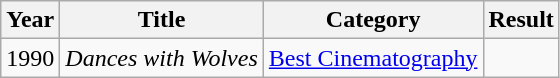<table class="wikitable">
<tr>
<th>Year</th>
<th>Title</th>
<th>Category</th>
<th>Result</th>
</tr>
<tr>
<td>1990</td>
<td><em>Dances with Wolves</em></td>
<td><a href='#'>Best Cinematography</a></td>
<td></td>
</tr>
</table>
